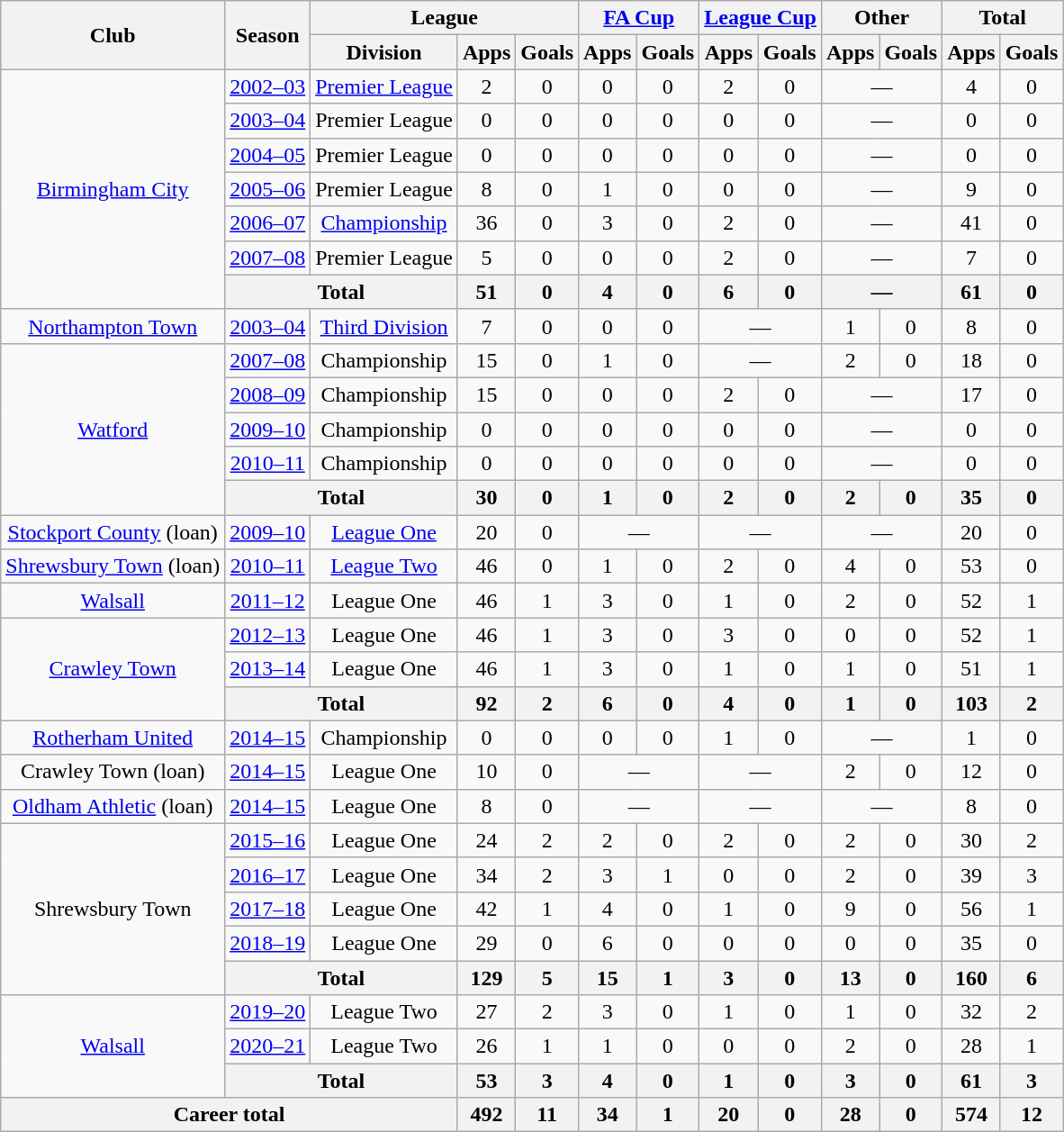<table class="wikitable" style="text-align:center">
<tr>
<th rowspan="2">Club</th>
<th rowspan="2">Season</th>
<th colspan="3">League</th>
<th colspan="2"><a href='#'>FA Cup</a></th>
<th colspan="2"><a href='#'>League Cup</a></th>
<th colspan="2">Other</th>
<th colspan="2">Total</th>
</tr>
<tr>
<th>Division</th>
<th>Apps</th>
<th>Goals</th>
<th>Apps</th>
<th>Goals</th>
<th>Apps</th>
<th>Goals</th>
<th>Apps</th>
<th>Goals</th>
<th>Apps</th>
<th>Goals</th>
</tr>
<tr>
<td rowspan="7"><a href='#'>Birmingham City</a></td>
<td><a href='#'>2002–03</a></td>
<td><a href='#'>Premier League</a></td>
<td>2</td>
<td>0</td>
<td>0</td>
<td>0</td>
<td>2</td>
<td>0</td>
<td colspan="2">—</td>
<td>4</td>
<td>0</td>
</tr>
<tr>
<td><a href='#'>2003–04</a></td>
<td>Premier League</td>
<td>0</td>
<td>0</td>
<td>0</td>
<td>0</td>
<td>0</td>
<td>0</td>
<td colspan="2">—</td>
<td>0</td>
<td>0</td>
</tr>
<tr>
<td><a href='#'>2004–05</a></td>
<td>Premier League</td>
<td>0</td>
<td>0</td>
<td>0</td>
<td>0</td>
<td>0</td>
<td>0</td>
<td colspan="2">—</td>
<td>0</td>
<td>0</td>
</tr>
<tr>
<td><a href='#'>2005–06</a></td>
<td>Premier League</td>
<td>8</td>
<td>0</td>
<td>1</td>
<td>0</td>
<td>0</td>
<td>0</td>
<td colspan="2">—</td>
<td>9</td>
<td>0</td>
</tr>
<tr>
<td><a href='#'>2006–07</a></td>
<td><a href='#'>Championship</a></td>
<td>36</td>
<td>0</td>
<td>3</td>
<td>0</td>
<td>2</td>
<td>0</td>
<td colspan="2">—</td>
<td>41</td>
<td>0</td>
</tr>
<tr>
<td><a href='#'>2007–08</a></td>
<td>Premier League</td>
<td>5</td>
<td>0</td>
<td>0</td>
<td>0</td>
<td>2</td>
<td>0</td>
<td colspan="2">—</td>
<td>7</td>
<td>0</td>
</tr>
<tr>
<th colspan="2">Total</th>
<th>51</th>
<th>0</th>
<th>4</th>
<th>0</th>
<th>6</th>
<th>0</th>
<th colspan="2">—</th>
<th>61</th>
<th>0</th>
</tr>
<tr>
<td><a href='#'>Northampton Town</a></td>
<td><a href='#'>2003–04</a></td>
<td><a href='#'>Third Division</a></td>
<td>7</td>
<td>0</td>
<td>0</td>
<td>0</td>
<td colspan="2">—</td>
<td>1</td>
<td>0</td>
<td>8</td>
<td>0</td>
</tr>
<tr>
<td rowspan="5"><a href='#'>Watford</a></td>
<td><a href='#'>2007–08</a></td>
<td>Championship</td>
<td>15</td>
<td>0</td>
<td>1</td>
<td>0</td>
<td colspan="2">—</td>
<td>2</td>
<td>0</td>
<td>18</td>
<td>0</td>
</tr>
<tr>
<td><a href='#'>2008–09</a></td>
<td>Championship</td>
<td>15</td>
<td>0</td>
<td>0</td>
<td>0</td>
<td>2</td>
<td>0</td>
<td colspan="2">—</td>
<td>17</td>
<td>0</td>
</tr>
<tr>
<td><a href='#'>2009–10</a></td>
<td>Championship</td>
<td>0</td>
<td>0</td>
<td>0</td>
<td>0</td>
<td>0</td>
<td>0</td>
<td colspan="2">—</td>
<td>0</td>
<td>0</td>
</tr>
<tr>
<td><a href='#'>2010–11</a></td>
<td>Championship</td>
<td>0</td>
<td>0</td>
<td>0</td>
<td>0</td>
<td>0</td>
<td>0</td>
<td colspan="2">—</td>
<td>0</td>
<td>0</td>
</tr>
<tr>
<th colspan="2">Total</th>
<th>30</th>
<th>0</th>
<th>1</th>
<th>0</th>
<th>2</th>
<th>0</th>
<th>2</th>
<th>0</th>
<th>35</th>
<th>0</th>
</tr>
<tr>
<td><a href='#'>Stockport County</a> (loan)</td>
<td><a href='#'>2009–10</a></td>
<td><a href='#'>League One</a></td>
<td>20</td>
<td>0</td>
<td colspan="2">—</td>
<td colspan="2">—</td>
<td colspan="2">—</td>
<td>20</td>
<td>0</td>
</tr>
<tr>
<td><a href='#'>Shrewsbury Town</a> (loan)</td>
<td><a href='#'>2010–11</a></td>
<td><a href='#'>League Two</a></td>
<td>46</td>
<td>0</td>
<td>1</td>
<td>0</td>
<td>2</td>
<td>0</td>
<td>4</td>
<td>0</td>
<td>53</td>
<td>0</td>
</tr>
<tr>
<td><a href='#'>Walsall</a></td>
<td><a href='#'>2011–12</a></td>
<td>League One</td>
<td>46</td>
<td>1</td>
<td>3</td>
<td>0</td>
<td>1</td>
<td>0</td>
<td>2</td>
<td>0</td>
<td>52</td>
<td>1</td>
</tr>
<tr>
<td rowspan="3"><a href='#'>Crawley Town</a></td>
<td><a href='#'>2012–13</a></td>
<td>League One</td>
<td>46</td>
<td>1</td>
<td>3</td>
<td>0</td>
<td>3</td>
<td>0</td>
<td>0</td>
<td>0</td>
<td>52</td>
<td>1</td>
</tr>
<tr>
<td><a href='#'>2013–14</a></td>
<td>League One</td>
<td>46</td>
<td>1</td>
<td>3</td>
<td>0</td>
<td>1</td>
<td>0</td>
<td>1</td>
<td>0</td>
<td>51</td>
<td>1</td>
</tr>
<tr>
<th colspan="2">Total</th>
<th>92</th>
<th>2</th>
<th>6</th>
<th>0</th>
<th>4</th>
<th>0</th>
<th>1</th>
<th>0</th>
<th>103</th>
<th>2</th>
</tr>
<tr>
<td><a href='#'>Rotherham United</a></td>
<td><a href='#'>2014–15</a></td>
<td>Championship</td>
<td>0</td>
<td>0</td>
<td>0</td>
<td>0</td>
<td>1</td>
<td>0</td>
<td colspan="2">—</td>
<td>1</td>
<td>0</td>
</tr>
<tr>
<td>Crawley Town (loan)</td>
<td><a href='#'>2014–15</a></td>
<td>League One</td>
<td>10</td>
<td>0</td>
<td colspan="2">—</td>
<td colspan="2">—</td>
<td>2</td>
<td>0</td>
<td>12</td>
<td>0</td>
</tr>
<tr>
<td><a href='#'>Oldham Athletic</a> (loan)</td>
<td><a href='#'>2014–15</a></td>
<td>League One</td>
<td>8</td>
<td>0</td>
<td colspan="2">—</td>
<td colspan="2">—</td>
<td colspan="2">—</td>
<td>8</td>
<td>0</td>
</tr>
<tr>
<td rowspan="5">Shrewsbury Town</td>
<td><a href='#'>2015–16</a></td>
<td>League One</td>
<td>24</td>
<td>2</td>
<td>2</td>
<td>0</td>
<td>2</td>
<td>0</td>
<td>2</td>
<td>0</td>
<td>30</td>
<td>2</td>
</tr>
<tr>
<td><a href='#'>2016–17</a></td>
<td>League One</td>
<td>34</td>
<td>2</td>
<td>3</td>
<td>1</td>
<td>0</td>
<td>0</td>
<td>2</td>
<td>0</td>
<td>39</td>
<td>3</td>
</tr>
<tr>
<td><a href='#'>2017–18</a></td>
<td>League One</td>
<td>42</td>
<td>1</td>
<td>4</td>
<td>0</td>
<td>1</td>
<td>0</td>
<td>9</td>
<td>0</td>
<td>56</td>
<td>1</td>
</tr>
<tr>
<td><a href='#'>2018–19</a></td>
<td>League One</td>
<td>29</td>
<td>0</td>
<td>6</td>
<td>0</td>
<td>0</td>
<td>0</td>
<td>0</td>
<td>0</td>
<td>35</td>
<td>0</td>
</tr>
<tr>
<th colspan="2">Total</th>
<th>129</th>
<th>5</th>
<th>15</th>
<th>1</th>
<th>3</th>
<th>0</th>
<th>13</th>
<th>0</th>
<th>160</th>
<th>6</th>
</tr>
<tr>
<td rowspan="3"><a href='#'>Walsall</a></td>
<td><a href='#'>2019–20</a></td>
<td>League Two</td>
<td>27</td>
<td>2</td>
<td>3</td>
<td>0</td>
<td>1</td>
<td>0</td>
<td>1</td>
<td>0</td>
<td>32</td>
<td>2</td>
</tr>
<tr>
<td><a href='#'>2020–21</a></td>
<td>League Two</td>
<td>26</td>
<td>1</td>
<td>1</td>
<td>0</td>
<td>0</td>
<td>0</td>
<td>2</td>
<td>0</td>
<td>28</td>
<td>1</td>
</tr>
<tr>
<th colspan="2">Total</th>
<th>53</th>
<th>3</th>
<th>4</th>
<th>0</th>
<th>1</th>
<th>0</th>
<th>3</th>
<th>0</th>
<th>61</th>
<th>3</th>
</tr>
<tr>
<th colspan="3">Career total</th>
<th>492</th>
<th>11</th>
<th>34</th>
<th>1</th>
<th>20</th>
<th>0</th>
<th>28</th>
<th>0</th>
<th>574</th>
<th>12</th>
</tr>
</table>
